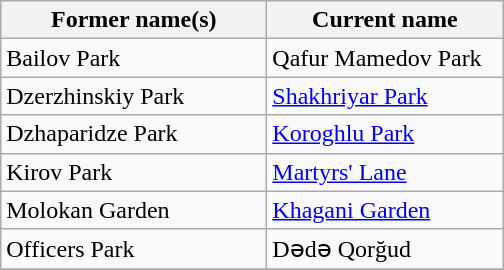<table class="wikitable">
<tr>
<th width="170">Former name(s)</th>
<th width="150">Current name</th>
</tr>
<tr>
<td>Bailov Park</td>
<td>Qafur Mamedov Park</td>
</tr>
<tr>
<td>Dzerzhinskiy Park</td>
<td><a href='#'>Shakhriyar Park</a></td>
</tr>
<tr>
<td>Dzhaparidze Park</td>
<td><a href='#'>Koroghlu Park</a></td>
</tr>
<tr>
<td>Kirov Park</td>
<td><a href='#'>Martyrs' Lane</a></td>
</tr>
<tr>
<td>Molokan Garden</td>
<td><a href='#'>Khagani Garden</a></td>
</tr>
<tr>
<td>Officers Park</td>
<td>Dədə Qorğud</td>
</tr>
<tr>
</tr>
</table>
